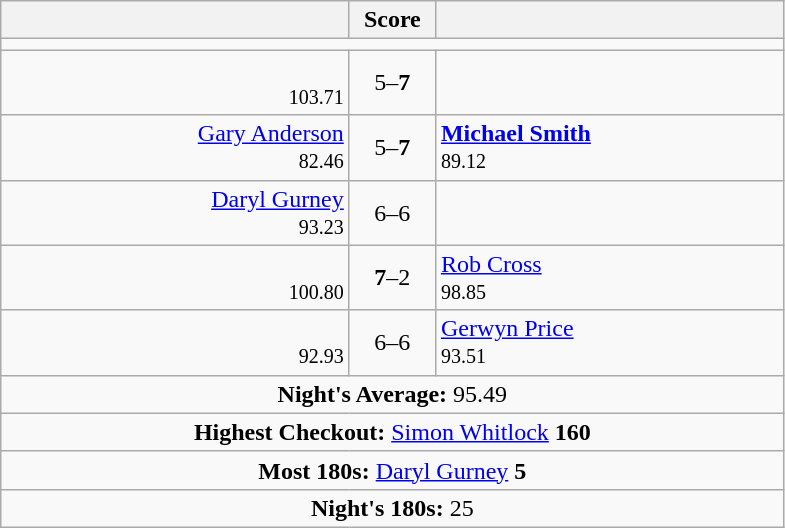<table class=wikitable style="text-align:center">
<tr>
<th width=225></th>
<th width=50>Score</th>
<th width=225></th>
</tr>
<tr align=center>
<td colspan="3"></td>
</tr>
<tr align=left>
<td align=right> <br><small><span>103.71</span></small></td>
<td align=center>5–<strong>7</strong></td>
<td></td>
</tr>
<tr align=left>
<td align=right><a href='#'>Gary Anderson</a>  <br><small><span>82.46</span></small></td>
<td align=center>5–<strong>7</strong></td>
<td> <strong><a href='#'>Michael Smith</a></strong> <br><small><span>89.12</span></small></td>
</tr>
<tr align=left>
<td align=right><a href='#'>Daryl Gurney</a>  <br><small><span>93.23</span></small></td>
<td align=center>6–6</td>
<td></td>
</tr>
<tr align=left>
<td align=right><strong></strong> <br><small><span>100.80</span></small></td>
<td align=center><strong>7</strong>–2</td>
<td> <a href='#'>Rob Cross</a> <br><small><span>98.85</span></small></td>
</tr>
<tr align=left>
<td align=right> <br><small><span>92.93</span></small></td>
<td align=center>6–6</td>
<td> <a href='#'>Gerwyn Price</a> <br><small><span>93.51</span></small></td>
</tr>
<tr align=center>
<td colspan="3"><strong>Night's Average:</strong> 95.49</td>
</tr>
<tr align=center>
<td colspan="3"><strong>Highest Checkout:</strong>  <a href='#'>Simon Whitlock</a> <strong>160</strong></td>
</tr>
<tr align=center>
<td colspan="3"><strong>Most 180s:</strong>  <a href='#'>Daryl Gurney</a> <strong>5</strong></td>
</tr>
<tr align=center>
<td colspan="3"><strong>Night's 180s:</strong> 25</td>
</tr>
</table>
